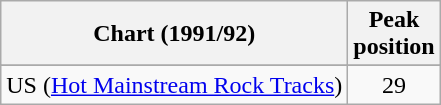<table class="wikitable plainrowheaders sortable">
<tr>
<th>Chart (1991/92)</th>
<th>Peak<br>position</th>
</tr>
<tr>
</tr>
<tr>
</tr>
<tr>
<td align="left">US (<a href='#'>Hot Mainstream Rock Tracks</a>)</td>
<td align="center">29</td>
</tr>
</table>
